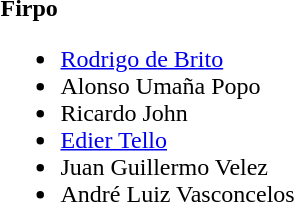<table>
<tr>
<td><strong>Firpo </strong><br><ul><li> <a href='#'>Rodrigo de Brito</a> </li><li> Alonso Umaña Popo</li><li> Ricardo John </li><li> <a href='#'>Edier Tello</a></li><li> Juan Guillermo Velez</li><li> André Luiz Vasconcelos</li></ul></td>
</tr>
</table>
